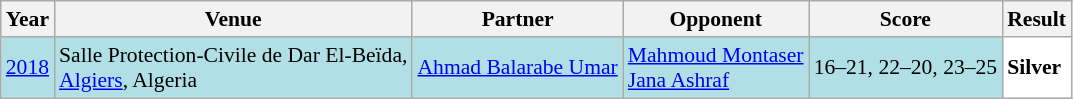<table class="sortable wikitable" style="font-size: 90%;">
<tr>
<th>Year</th>
<th>Venue</th>
<th>Partner</th>
<th>Opponent</th>
<th>Score</th>
<th>Result</th>
</tr>
<tr style="background:#B0E0E6">
<td align="center"><a href='#'>2018</a></td>
<td align="left">Salle Protection-Civile de Dar El-Beïda,<br><a href='#'>Algiers</a>, Algeria</td>
<td align="left"> <a href='#'>Ahmad Balarabe Umar</a></td>
<td align="left"> <a href='#'>Mahmoud Montaser</a><br> <a href='#'>Jana Ashraf</a></td>
<td align="left">16–21, 22–20, 23–25</td>
<td style="text-align:left; background:white"> <strong>Silver</strong></td>
</tr>
</table>
